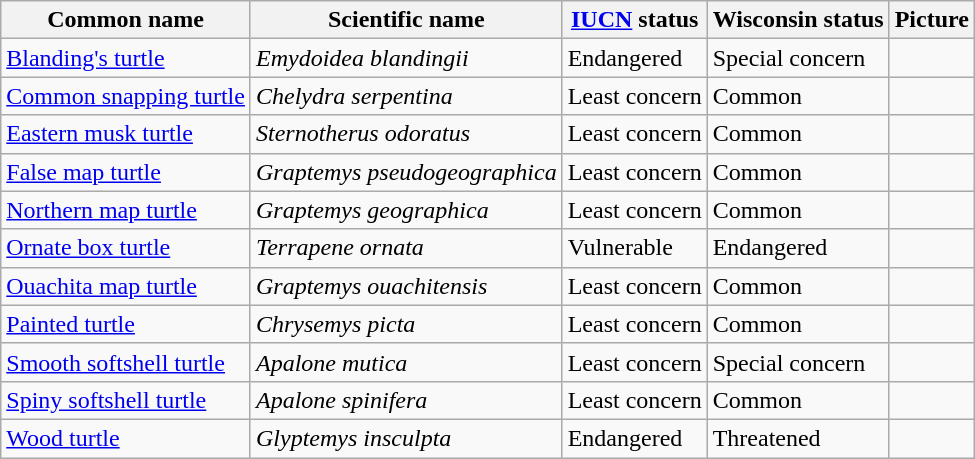<table class="wikitable">
<tr>
<th>Common name</th>
<th>Scientific name</th>
<th><a href='#'>IUCN</a> status</th>
<th>Wisconsin status</th>
<th>Picture</th>
</tr>
<tr>
<td><a href='#'>Blanding's turtle</a></td>
<td><em>Emydoidea blandingii</em></td>
<td>Endangered</td>
<td>Special concern</td>
<td></td>
</tr>
<tr>
<td><a href='#'>Common snapping turtle</a></td>
<td><em>Chelydra serpentina</em></td>
<td>Least concern</td>
<td>Common</td>
<td></td>
</tr>
<tr>
<td><a href='#'>Eastern musk turtle</a></td>
<td><em>Sternotherus odoratus</em></td>
<td>Least concern</td>
<td>Common</td>
<td></td>
</tr>
<tr>
<td><a href='#'>False map turtle</a></td>
<td><em>Graptemys pseudogeographica</em></td>
<td>Least concern</td>
<td>Common</td>
<td></td>
</tr>
<tr>
<td><a href='#'>Northern map turtle</a></td>
<td><em>Graptemys geographica</em></td>
<td>Least concern</td>
<td>Common</td>
<td></td>
</tr>
<tr>
<td><a href='#'>Ornate box turtle</a></td>
<td><em>Terrapene ornata</em></td>
<td>Vulnerable</td>
<td>Endangered</td>
<td></td>
</tr>
<tr>
<td><a href='#'>Ouachita map turtle</a></td>
<td><em>Graptemys ouachitensis</em></td>
<td>Least concern</td>
<td>Common</td>
<td></td>
</tr>
<tr>
<td><a href='#'>Painted turtle</a></td>
<td><em>Chrysemys picta</em></td>
<td>Least concern</td>
<td>Common</td>
<td></td>
</tr>
<tr>
<td><a href='#'>Smooth softshell turtle</a></td>
<td><em>Apalone mutica</em></td>
<td>Least concern</td>
<td>Special concern</td>
<td></td>
</tr>
<tr>
<td><a href='#'>Spiny softshell turtle</a></td>
<td><em>Apalone spinifera</em></td>
<td>Least concern</td>
<td>Common</td>
<td></td>
</tr>
<tr>
<td><a href='#'>Wood turtle</a></td>
<td><em>Glyptemys insculpta</em></td>
<td>Endangered</td>
<td>Threatened</td>
<td></td>
</tr>
</table>
